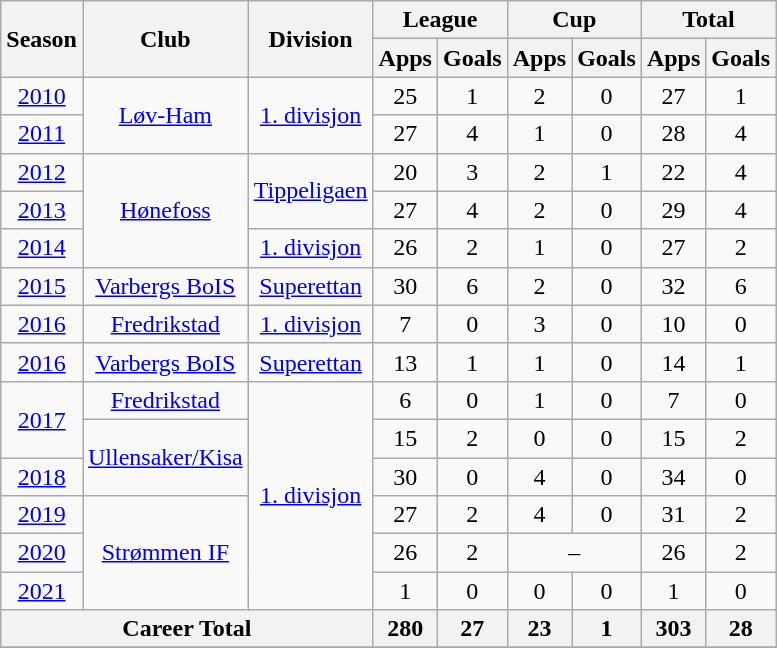<table class="wikitable" style="text-align: center;">
<tr>
<th rowspan="2">Season</th>
<th rowspan="2">Club</th>
<th rowspan="2">Division</th>
<th colspan="2">League</th>
<th colspan="2">Cup</th>
<th colspan="2">Total</th>
</tr>
<tr>
<th>Apps</th>
<th>Goals</th>
<th>Apps</th>
<th>Goals</th>
<th>Apps</th>
<th>Goals</th>
</tr>
<tr>
<td><a href='#'>2010</a></td>
<td rowspan="2" valign="center"><a href='#'>Løv-Ham</a></td>
<td rowspan="2" valign="center"><a href='#'>1. divisjon</a></td>
<td>25</td>
<td>1</td>
<td>2</td>
<td>0</td>
<td>27</td>
<td>1</td>
</tr>
<tr>
<td><a href='#'>2011</a></td>
<td>27</td>
<td>4</td>
<td>1</td>
<td>0</td>
<td>28</td>
<td>4</td>
</tr>
<tr>
<td><a href='#'>2012</a></td>
<td rowspan="3" valign="center"><a href='#'>Hønefoss</a></td>
<td rowspan="2" valign="center"><a href='#'>Tippeligaen</a></td>
<td>20</td>
<td>3</td>
<td>2</td>
<td>1</td>
<td>22</td>
<td>4</td>
</tr>
<tr>
<td><a href='#'>2013</a></td>
<td>27</td>
<td>4</td>
<td>2</td>
<td>0</td>
<td>29</td>
<td>4</td>
</tr>
<tr>
<td><a href='#'>2014</a></td>
<td rowspan="1" valign="center"><a href='#'>1. divisjon</a></td>
<td>26</td>
<td>2</td>
<td>1</td>
<td>0</td>
<td>27</td>
<td>2</td>
</tr>
<tr>
<td><a href='#'>2015</a></td>
<td rowspan="1" valign="center"><a href='#'>Varbergs BoIS</a></td>
<td rowspan="1" valign="center"><a href='#'>Superettan</a></td>
<td>30</td>
<td>6</td>
<td>2</td>
<td>0</td>
<td>32</td>
<td>6</td>
</tr>
<tr>
<td><a href='#'>2016</a></td>
<td rowspan="1" valign="center"><a href='#'>Fredrikstad</a></td>
<td rowspan="1" valign="center"><a href='#'>1. divisjon</a></td>
<td>7</td>
<td>0</td>
<td>3</td>
<td>0</td>
<td>10</td>
<td>0</td>
</tr>
<tr>
<td><a href='#'>2016</a></td>
<td rowspan="1" valign="center"><a href='#'>Varbergs BoIS</a></td>
<td rowspan="1" valign="center"><a href='#'>Superettan</a></td>
<td>13</td>
<td>1</td>
<td>1</td>
<td>0</td>
<td>14</td>
<td>1</td>
</tr>
<tr>
<td rowspan="2" valign="center"><a href='#'>2017</a></td>
<td rowspan="1" valign="center"><a href='#'>Fredrikstad</a></td>
<td rowspan="6" valign="center"><a href='#'>1. divisjon</a></td>
<td>6</td>
<td>0</td>
<td>1</td>
<td>0</td>
<td>7</td>
<td>0</td>
</tr>
<tr>
<td rowspan="2" valign="center"><a href='#'>Ullensaker/Kisa</a></td>
<td>15</td>
<td>2</td>
<td>0</td>
<td>0</td>
<td>15</td>
<td>2</td>
</tr>
<tr>
<td rowspan="1" valign="center"><a href='#'>2018</a></td>
<td>30</td>
<td>0</td>
<td>4</td>
<td>0</td>
<td>34</td>
<td>0</td>
</tr>
<tr>
<td rowspan="1" valign="center"><a href='#'>2019</a></td>
<td rowspan="3" valign="center"><a href='#'>Strømmen IF</a></td>
<td>27</td>
<td>2</td>
<td>4</td>
<td>0</td>
<td>31</td>
<td>2</td>
</tr>
<tr>
<td rowspan="1" valign="center"><a href='#'>2020</a></td>
<td>26</td>
<td>2</td>
<td colspan=2>–</td>
<td>26</td>
<td>2</td>
</tr>
<tr>
<td rowspan="1" valign="center"><a href='#'>2021</a></td>
<td>1</td>
<td>0</td>
<td>0</td>
<td>0</td>
<td>1</td>
<td>0</td>
</tr>
<tr>
<th colspan="3">Career Total</th>
<th>280</th>
<th>27</th>
<th>23</th>
<th>1</th>
<th>303</th>
<th>28</th>
</tr>
<tr>
</tr>
</table>
